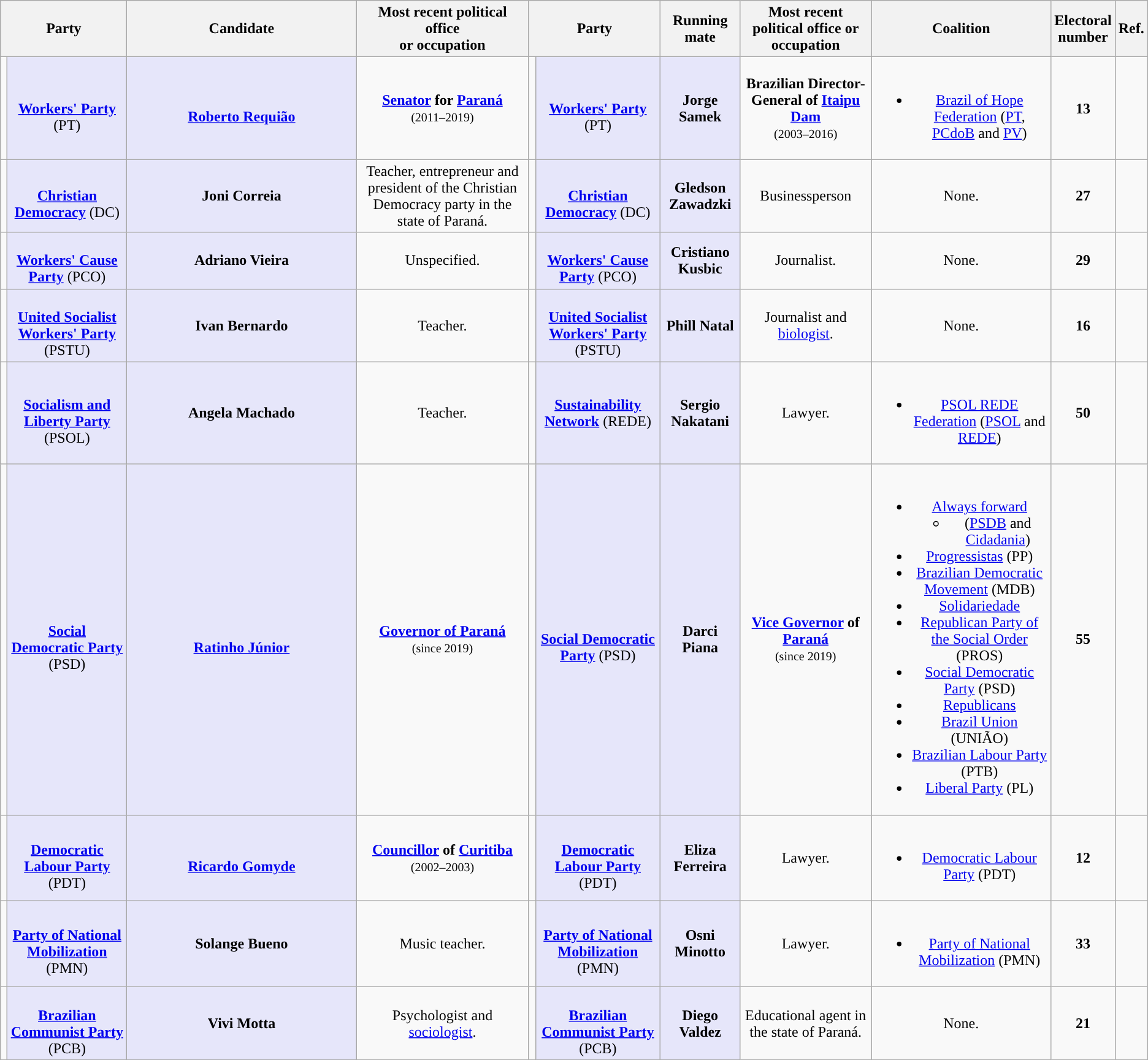<table class="wikitable" style="text-align:center;">
<tr>
<th colspan="2">Party</th>
<th style="width:20%;">Candidate</th>
<th>Most recent political office <br>or occupation</th>
<th colspan="2">Party</th>
<th>Running mate</th>
<th>Most recent political office or occupation</th>
<th>Coalition</th>
<th>Electoral <br>number</th>
<th>Ref.</th>
</tr>
<tr>
<td style="background-color:"></td>
<td style="background:lavender;"><br><a href='#'><strong>Workers' Party</strong></a> (PT)</td>
<td style="background:lavender;"><br><strong><a href='#'>Roberto Requião</a></strong></td>
<td><strong><a href='#'>Senator</a> for <a href='#'>Paraná</a></strong><br><small>(2011–2019)</small></td>
<td style="background-color:"></td>
<td style="background:lavender;"><br><a href='#'><strong>Workers' Party</strong></a> (PT)</td>
<td style="background:lavender;"><strong>Jorge Samek</strong></td>
<td><strong>Brazilian Director-General of <a href='#'>Itaipu Dam</a></strong><br><small>(2003–2016)</small></td>
<td><br><ul><li><a href='#'>Brazil of Hope Federation</a> (<a href='#'>PT</a>, <a href='#'>PCdoB</a> and <a href='#'>PV</a>)</li></ul></td>
<td><strong>13</strong></td>
<td></td>
</tr>
<tr>
<td style="background-color:"></td>
<td style="background:lavender;"><br><strong><a href='#'>Christian Democracy</a></strong> (DC)</td>
<td style="background:lavender;"><strong>Joni Correia</strong></td>
<td>Teacher, entrepreneur and president of the Christian Democracy party in the state of Paraná.</td>
<td style="background-color:"></td>
<td style="background:lavender;"><br><strong><a href='#'>Christian Democracy</a></strong> (DC)</td>
<td style="background:lavender;"><strong>Gledson Zawadzki</strong></td>
<td>Businessperson</td>
<td>None.</td>
<td><strong>27</strong></td>
<td></td>
</tr>
<tr>
<td style="background-color:"></td>
<td style="background:lavender;"><br><strong><a href='#'>Workers' Cause Party</a></strong> (PCO)</td>
<td style="background:lavender;"><strong>Adriano Vieira</strong></td>
<td>Unspecified.</td>
<td style="background-color:"></td>
<td style="background:lavender;"><br><strong><a href='#'>Workers' Cause Party</a></strong> (PCO)</td>
<td style="background:lavender;"><strong>Cristiano Kusbic</strong></td>
<td>Journalist.</td>
<td>None.</td>
<td><strong>29</strong></td>
<td></td>
</tr>
<tr>
<td style="background-color:"></td>
<td style="background:lavender;"><br><strong><a href='#'>United Socialist Workers' Party</a></strong> (PSTU)</td>
<td style="background:lavender;"><strong>Ivan Bernardo</strong></td>
<td>Teacher.</td>
<td style="background-color:"></td>
<td style="background:lavender;"><br><strong><a href='#'>United Socialist Workers' Party</a></strong> (PSTU)</td>
<td style="background:lavender;"><strong>Phill Natal</strong></td>
<td>Journalist and <a href='#'>biologist</a>.</td>
<td>None.</td>
<td><strong>16</strong></td>
<td></td>
</tr>
<tr>
<td style="background-color:"></td>
<td style="background:lavender;"><br><strong><a href='#'>Socialism and Liberty Party</a></strong> (PSOL)</td>
<td style="background:lavender;"><strong>Angela Machado</strong></td>
<td>Teacher.</td>
<td style="background-color:"></td>
<td style="background:lavender;"><strong><a href='#'>Sustainability Network</a></strong> (REDE)</td>
<td style="background:lavender;"><strong>Sergio Nakatani</strong></td>
<td>Lawyer.</td>
<td><br><ul><li><a href='#'>PSOL REDE Federation</a> (<a href='#'>PSOL</a> and <a href='#'>REDE</a>)</li></ul></td>
<td><strong>50</strong></td>
<td></td>
</tr>
<tr>
<td style="background-color:"></td>
<td style="background:lavender;"><br><strong><a href='#'>Social Democratic Party</a></strong> (PSD)</td>
<td style="background:lavender;"><br><strong><a href='#'>Ratinho Júnior</a></strong></td>
<td><strong><a href='#'>Governor of Paraná</a></strong><br><small>(since 2019)</small></td>
<td style="background-color:"></td>
<td style="background:lavender;"><br><strong><a href='#'>Social Democratic Party</a></strong> (PSD)</td>
<td style="background:lavender;"><strong>Darci Piana</strong></td>
<td><strong><a href='#'>Vice Governor</a> of <a href='#'>Paraná</a></strong><br><small>(since 2019)</small></td>
<td><br><ul><li><a href='#'>Always forward</a><ul><li>(<a href='#'>PSDB</a> and <a href='#'>Cidadania</a>)</li></ul></li><li><a href='#'>Progressistas</a> (PP)</li><li><a href='#'>Brazilian Democratic Movement</a> (MDB)</li><li><a href='#'>Solidariedade</a></li><li><a href='#'>Republican Party of the Social Order</a> (PROS)</li><li><a href='#'>Social Democratic Party</a> (PSD)</li><li><a href='#'>Republicans</a></li><li><a href='#'>Brazil Union</a> (UNIÃO)</li><li><a href='#'>Brazilian Labour Party</a> (PTB)</li><li><a href='#'>Liberal Party</a> (PL)</li></ul></td>
<td><strong>55</strong></td>
<td></td>
</tr>
<tr>
<td style="background-color:"></td>
<td style="background:lavender;"><br><strong><a href='#'>Democratic Labour Party</a></strong> (PDT)</td>
<td style="background:lavender;"><br><strong><a href='#'>Ricardo Gomyde</a></strong></td>
<td><strong><a href='#'>Councillor</a> of <a href='#'>Curitiba</a></strong><br><small>(2002–2003)</small></td>
<td style="background-color:"></td>
<td style="background:lavender;"><br><strong><a href='#'>Democratic Labour Party</a></strong> (PDT)</td>
<td style="background:lavender;"><strong>Eliza Ferreira</strong></td>
<td>Lawyer.</td>
<td><br><ul><li><a href='#'>Democratic Labour Party</a> (PDT)</li></ul></td>
<td><strong>12</strong></td>
<td></td>
</tr>
<tr>
<td style="background-color:"></td>
<td style="background:lavender;"><br><strong><a href='#'>Party of National Mobilization</a></strong> (PMN)</td>
<td style="background:lavender;"><strong>Solange Bueno</strong></td>
<td>Music teacher.</td>
<td style="background-color:"></td>
<td style="background:lavender;"><br><strong><a href='#'>Party of National Mobilization</a></strong> (PMN)</td>
<td style="background:lavender;"><strong>Osni Minotto</strong></td>
<td>Lawyer.</td>
<td><br><ul><li><a href='#'>Party of National Mobilization</a> (PMN)</li></ul></td>
<td><strong>33</strong></td>
<td></td>
</tr>
<tr>
<td style="background-color:"></td>
<td style="background:lavender;"><br><strong><a href='#'>Brazilian Communist Party</a></strong> (PCB)</td>
<td style="background:lavender;"><strong>Vivi Motta</strong></td>
<td>Psychologist and <a href='#'>sociologist</a>.</td>
<td style="background-color:"></td>
<td style="background:lavender;"><br><strong><a href='#'>Brazilian Communist Party</a></strong> (PCB)</td>
<td style="background:lavender;"><strong>Diego Valdez</strong></td>
<td>Educational agent in the state of Paraná.</td>
<td>None.</td>
<td><strong>21</strong></td>
<td></td>
</tr>
</table>
